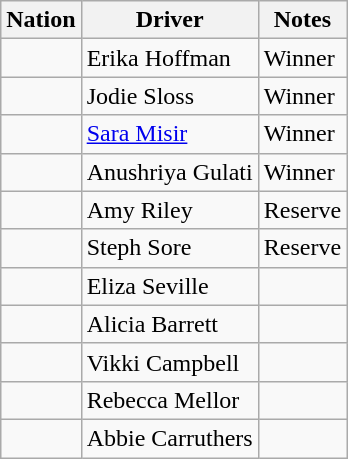<table class="wikitable defaultleft col1center">
<tr>
<th>Nation</th>
<th>Driver</th>
<th>Notes</th>
</tr>
<tr>
<td></td>
<td>Erika Hoffman</td>
<td>Winner</td>
</tr>
<tr>
<td></td>
<td>Jodie Sloss</td>
<td>Winner</td>
</tr>
<tr>
<td></td>
<td><a href='#'>Sara Misir</a></td>
<td>Winner</td>
</tr>
<tr>
<td></td>
<td>Anushriya Gulati</td>
<td>Winner</td>
</tr>
<tr>
<td></td>
<td>Amy Riley</td>
<td>Reserve</td>
</tr>
<tr>
<td></td>
<td>Steph Sore</td>
<td>Reserve</td>
</tr>
<tr>
<td></td>
<td>Eliza Seville</td>
<td></td>
</tr>
<tr>
<td></td>
<td>Alicia Barrett</td>
<td></td>
</tr>
<tr>
<td></td>
<td>Vikki Campbell</td>
<td></td>
</tr>
<tr>
<td></td>
<td>Rebecca Mellor</td>
<td></td>
</tr>
<tr>
<td></td>
<td>Abbie Carruthers</td>
<td></td>
</tr>
</table>
